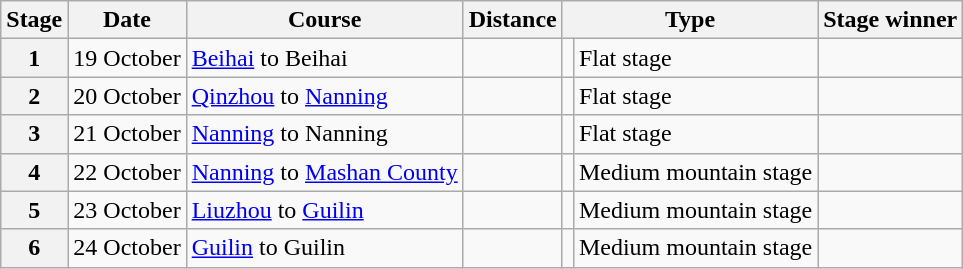<table class="wikitable">
<tr>
<th scope="col">Stage</th>
<th scope="col">Date</th>
<th scope="col">Course</th>
<th scope="col">Distance</th>
<th scope="col" colspan="2">Type</th>
<th scope="col">Stage winner</th>
</tr>
<tr>
<th scope="row" style="text-align:center;">1</th>
<td style="text-align:center;">19 October</td>
<td><a href='#'>Beihai</a> to Beihai</td>
<td style="text-align:center;"></td>
<td></td>
<td>Flat stage</td>
<td></td>
</tr>
<tr>
<th scope="row" style="text-align:center;">2</th>
<td style="text-align:center;">20 October</td>
<td><a href='#'>Qinzhou</a> to <a href='#'>Nanning</a></td>
<td style="text-align:center;"></td>
<td></td>
<td>Flat stage</td>
<td></td>
</tr>
<tr>
<th scope="row" style="text-align:center;">3</th>
<td style="text-align:center;">21 October</td>
<td><a href='#'>Nanning</a> to Nanning</td>
<td style="text-align:center;"></td>
<td></td>
<td>Flat stage</td>
<td></td>
</tr>
<tr>
<th scope="row" style="text-align:center;">4</th>
<td style="text-align:center;">22 October</td>
<td><a href='#'>Nanning</a> to <a href='#'>Mashan County</a></td>
<td style="text-align:center;"></td>
<td></td>
<td>Medium mountain stage</td>
<td></td>
</tr>
<tr>
<th scope="row" style="text-align:center;">5</th>
<td style="text-align:center;">23 October</td>
<td><a href='#'>Liuzhou</a> to <a href='#'>Guilin</a></td>
<td style="text-align:center;"></td>
<td></td>
<td>Medium mountain stage</td>
<td></td>
</tr>
<tr>
<th scope="row" style="text-align:center;">6</th>
<td style="text-align:center;">24 October</td>
<td><a href='#'>Guilin</a> to Guilin</td>
<td style="text-align:center;"></td>
<td></td>
<td>Medium mountain stage</td>
<td></td>
</tr>
</table>
